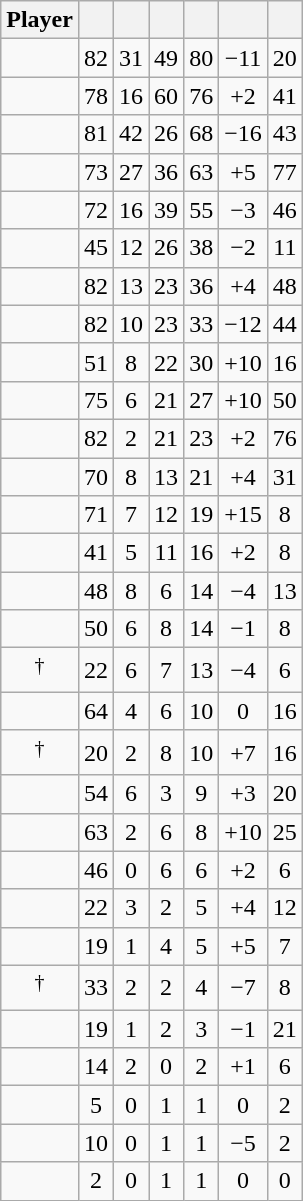<table class="wikitable sortable" style="text-align:center;">
<tr>
<th>Player</th>
<th></th>
<th></th>
<th></th>
<th></th>
<th data-sort-type="number"></th>
<th></th>
</tr>
<tr>
<td></td>
<td>82</td>
<td>31</td>
<td>49</td>
<td>80</td>
<td>−11</td>
<td>20</td>
</tr>
<tr>
<td></td>
<td>78</td>
<td>16</td>
<td>60</td>
<td>76</td>
<td>+2</td>
<td>41</td>
</tr>
<tr>
<td></td>
<td>81</td>
<td>42</td>
<td>26</td>
<td>68</td>
<td>−16</td>
<td>43</td>
</tr>
<tr>
<td></td>
<td>73</td>
<td>27</td>
<td>36</td>
<td>63</td>
<td>+5</td>
<td>77</td>
</tr>
<tr>
<td></td>
<td>72</td>
<td>16</td>
<td>39</td>
<td>55</td>
<td>−3</td>
<td>46</td>
</tr>
<tr>
<td></td>
<td>45</td>
<td>12</td>
<td>26</td>
<td>38</td>
<td>−2</td>
<td>11</td>
</tr>
<tr>
<td></td>
<td>82</td>
<td>13</td>
<td>23</td>
<td>36</td>
<td>+4</td>
<td>48</td>
</tr>
<tr>
<td></td>
<td>82</td>
<td>10</td>
<td>23</td>
<td>33</td>
<td>−12</td>
<td>44</td>
</tr>
<tr>
<td></td>
<td>51</td>
<td>8</td>
<td>22</td>
<td>30</td>
<td>+10</td>
<td>16</td>
</tr>
<tr>
<td></td>
<td>75</td>
<td>6</td>
<td>21</td>
<td>27</td>
<td>+10</td>
<td>50</td>
</tr>
<tr>
<td></td>
<td>82</td>
<td>2</td>
<td>21</td>
<td>23</td>
<td>+2</td>
<td>76</td>
</tr>
<tr>
<td></td>
<td>70</td>
<td>8</td>
<td>13</td>
<td>21</td>
<td>+4</td>
<td>31</td>
</tr>
<tr>
<td></td>
<td>71</td>
<td>7</td>
<td>12</td>
<td>19</td>
<td>+15</td>
<td>8</td>
</tr>
<tr>
<td></td>
<td>41</td>
<td>5</td>
<td>11</td>
<td>16</td>
<td>+2</td>
<td>8</td>
</tr>
<tr>
<td></td>
<td>48</td>
<td>8</td>
<td>6</td>
<td>14</td>
<td>−4</td>
<td>13</td>
</tr>
<tr>
<td></td>
<td>50</td>
<td>6</td>
<td>8</td>
<td>14</td>
<td>−1</td>
<td>8</td>
</tr>
<tr>
<td><sup>†</sup></td>
<td>22</td>
<td>6</td>
<td>7</td>
<td>13</td>
<td>−4</td>
<td>6</td>
</tr>
<tr>
<td></td>
<td>64</td>
<td>4</td>
<td>6</td>
<td>10</td>
<td>0</td>
<td>16</td>
</tr>
<tr>
<td><sup>†</sup></td>
<td>20</td>
<td>2</td>
<td>8</td>
<td>10</td>
<td>+7</td>
<td>16</td>
</tr>
<tr>
<td></td>
<td>54</td>
<td>6</td>
<td>3</td>
<td>9</td>
<td>+3</td>
<td>20</td>
</tr>
<tr>
<td></td>
<td>63</td>
<td>2</td>
<td>6</td>
<td>8</td>
<td>+10</td>
<td>25</td>
</tr>
<tr>
<td></td>
<td>46</td>
<td>0</td>
<td>6</td>
<td>6</td>
<td>+2</td>
<td>6</td>
</tr>
<tr>
<td></td>
<td>22</td>
<td>3</td>
<td>2</td>
<td>5</td>
<td>+4</td>
<td>12</td>
</tr>
<tr>
<td></td>
<td>19</td>
<td>1</td>
<td>4</td>
<td>5</td>
<td>+5</td>
<td>7</td>
</tr>
<tr>
<td><sup>†</sup></td>
<td>33</td>
<td>2</td>
<td>2</td>
<td>4</td>
<td>−7</td>
<td>8</td>
</tr>
<tr>
<td></td>
<td>19</td>
<td>1</td>
<td>2</td>
<td>3</td>
<td>−1</td>
<td>21</td>
</tr>
<tr>
<td></td>
<td>14</td>
<td>2</td>
<td>0</td>
<td>2</td>
<td>+1</td>
<td>6</td>
</tr>
<tr>
<td></td>
<td>5</td>
<td>0</td>
<td>1</td>
<td>1</td>
<td>0</td>
<td>2</td>
</tr>
<tr>
<td></td>
<td>10</td>
<td>0</td>
<td>1</td>
<td>1</td>
<td>−5</td>
<td>2</td>
</tr>
<tr>
<td></td>
<td>2</td>
<td>0</td>
<td>1</td>
<td>1</td>
<td>0</td>
<td>0</td>
</tr>
</table>
